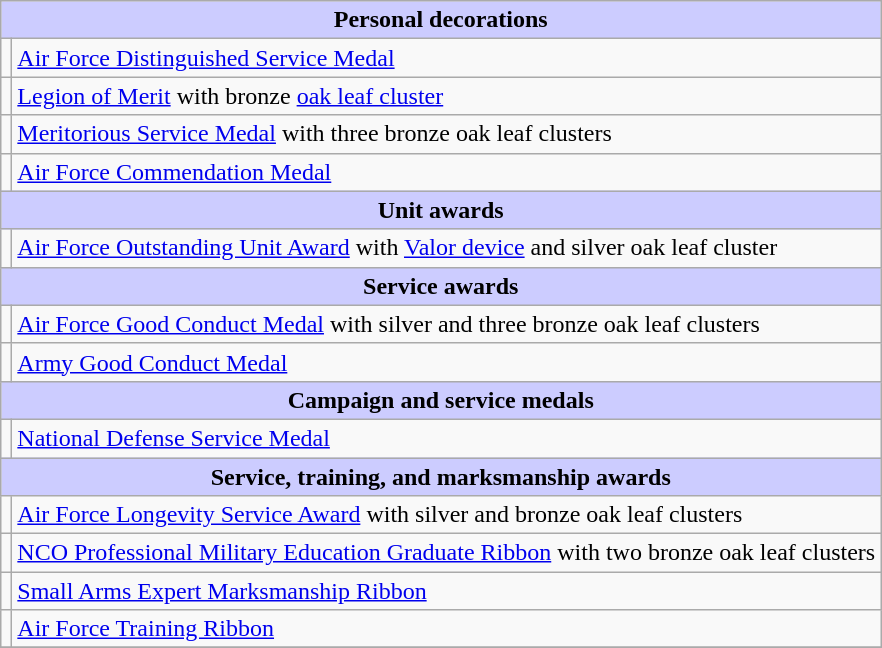<table class="wikitable">
<tr style="background:#ccf; text-align:center;">
<td colspan=2><strong>Personal decorations</strong></td>
</tr>
<tr>
<td></td>
<td><a href='#'>Air Force Distinguished Service Medal</a></td>
</tr>
<tr>
<td></td>
<td><a href='#'>Legion of Merit</a> with bronze <a href='#'>oak leaf cluster</a></td>
</tr>
<tr>
<td></td>
<td><a href='#'>Meritorious Service Medal</a> with three bronze oak leaf clusters</td>
</tr>
<tr>
<td></td>
<td><a href='#'>Air Force Commendation Medal</a></td>
</tr>
<tr style="background:#ccf; text-align:center;">
<td colspan=2><strong>Unit awards</strong></td>
</tr>
<tr>
<td></td>
<td><a href='#'>Air Force Outstanding Unit Award</a> with <a href='#'>Valor device</a> and silver oak leaf cluster</td>
</tr>
<tr style="background:#ccf; text-align:center;">
<td colspan=2><strong>Service awards</strong></td>
</tr>
<tr>
<td></td>
<td><a href='#'>Air Force Good Conduct Medal</a> with silver and three bronze oak leaf clusters</td>
</tr>
<tr>
<td></td>
<td><a href='#'>Army Good Conduct Medal</a></td>
</tr>
<tr style="background:#ccf; text-align:center;">
<td colspan=2><strong>Campaign and service medals</strong></td>
</tr>
<tr>
<td></td>
<td><a href='#'>National Defense Service Medal</a></td>
</tr>
<tr style="background:#ccf; text-align:center;">
<td colspan=2><strong>Service, training, and marksmanship awards</strong></td>
</tr>
<tr>
<td></td>
<td><a href='#'>Air Force Longevity Service Award</a> with silver and bronze oak leaf clusters</td>
</tr>
<tr>
<td></td>
<td><a href='#'>NCO Professional Military Education Graduate Ribbon</a> with two bronze oak leaf clusters</td>
</tr>
<tr>
<td></td>
<td><a href='#'>Small Arms Expert Marksmanship Ribbon</a></td>
</tr>
<tr>
<td></td>
<td><a href='#'>Air Force Training Ribbon</a></td>
</tr>
<tr>
</tr>
</table>
